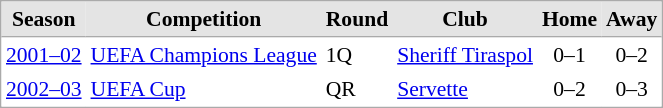<table cellspacing="0" cellpadding="3" style="border:1px solid #AAAAAA;font-size:90%">
<tr style="background:#e4e4e4;">
<th style="border-bottom:1px solid #aaa;">Season</th>
<th style="border-bottom:1px solid #aaa;">Competition</th>
<th style="border-bottom:1px solid #aaa;">Round</th>
<th style="border-bottom:1px solid #aaa;">Club</th>
<th style="border-bottom:1px solid #aaa; text-align:center;">Home</th>
<th style="border-bottom:1px solid #aaa; text-align:center;">Away</th>
</tr>
<tr style="background:#fff;">
<td><a href='#'>2001–02</a></td>
<td><a href='#'>UEFA Champions League</a></td>
<td>1Q</td>
<td> <a href='#'>Sheriff Tiraspol</a></td>
<td style="text-align:center;">0–1</td>
<td style="text-align:center;">0–2</td>
</tr>
<tr style="background:#fff;">
<td><a href='#'>2002–03</a></td>
<td><a href='#'>UEFA Cup</a></td>
<td>QR</td>
<td> <a href='#'>Servette</a></td>
<td style="text-align:center;">0–2</td>
<td style="text-align:center;">0–3</td>
</tr>
</table>
